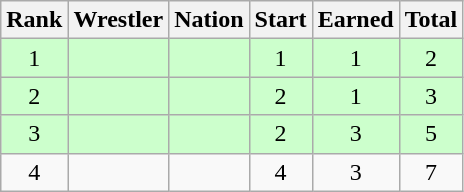<table class="wikitable sortable" style="text-align:center;">
<tr>
<th>Rank</th>
<th>Wrestler</th>
<th>Nation</th>
<th>Start</th>
<th>Earned</th>
<th>Total</th>
</tr>
<tr style="background:#cfc;">
<td>1</td>
<td align=left></td>
<td align=left></td>
<td>1</td>
<td>1</td>
<td>2</td>
</tr>
<tr style="background:#cfc;">
<td>2</td>
<td align=left></td>
<td align=left></td>
<td>2</td>
<td>1</td>
<td>3</td>
</tr>
<tr style="background:#cfc;">
<td>3</td>
<td align=left></td>
<td align=left></td>
<td>2</td>
<td>3</td>
<td>5</td>
</tr>
<tr>
<td>4</td>
<td align=left></td>
<td align=left></td>
<td>4</td>
<td>3</td>
<td>7</td>
</tr>
</table>
